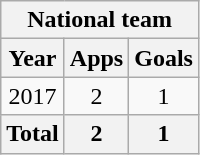<table class="wikitable" style="text-align:center">
<tr>
<th colspan=3>National team</th>
</tr>
<tr>
<th>Year</th>
<th>Apps</th>
<th>Goals</th>
</tr>
<tr>
<td>2017</td>
<td>2</td>
<td>1</td>
</tr>
<tr>
<th>Total</th>
<th>2</th>
<th>1</th>
</tr>
</table>
